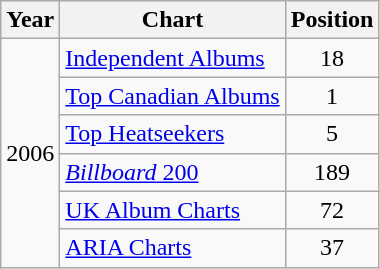<table class="wikitable">
<tr>
<th>Year</th>
<th>Chart</th>
<th>Position</th>
</tr>
<tr>
<td rowspan="6">2006</td>
<td><a href='#'>Independent Albums</a></td>
<td align="center">18</td>
</tr>
<tr>
<td><a href='#'>Top Canadian Albums</a></td>
<td align="center">1</td>
</tr>
<tr>
<td><a href='#'>Top Heatseekers</a></td>
<td align="center">5</td>
</tr>
<tr>
<td><a href='#'><em>Billboard</em> 200</a></td>
<td align="center">189</td>
</tr>
<tr>
<td><a href='#'>UK Album Charts</a></td>
<td align="center">72</td>
</tr>
<tr>
<td><a href='#'>ARIA Charts</a></td>
<td align="center">37</td>
</tr>
</table>
